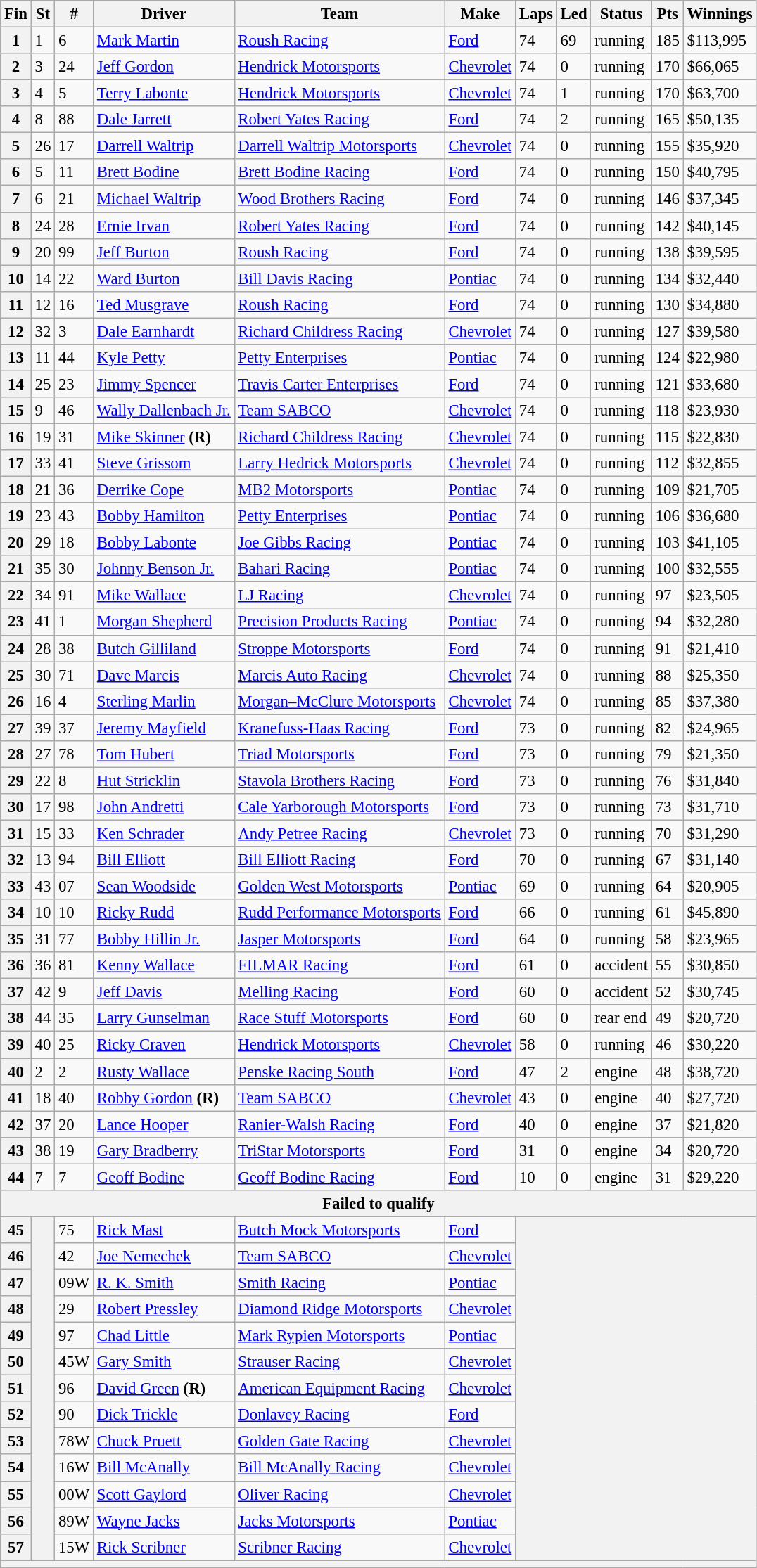<table class="wikitable" style="font-size:95%">
<tr>
<th>Fin</th>
<th>St</th>
<th>#</th>
<th>Driver</th>
<th>Team</th>
<th>Make</th>
<th>Laps</th>
<th>Led</th>
<th>Status</th>
<th>Pts</th>
<th>Winnings</th>
</tr>
<tr>
<th>1</th>
<td>1</td>
<td>6</td>
<td><a href='#'>Mark Martin</a></td>
<td><a href='#'>Roush Racing</a></td>
<td><a href='#'>Ford</a></td>
<td>74</td>
<td>69</td>
<td>running</td>
<td>185</td>
<td>$113,995</td>
</tr>
<tr>
<th>2</th>
<td>3</td>
<td>24</td>
<td><a href='#'>Jeff Gordon</a></td>
<td><a href='#'>Hendrick Motorsports</a></td>
<td><a href='#'>Chevrolet</a></td>
<td>74</td>
<td>0</td>
<td>running</td>
<td>170</td>
<td>$66,065</td>
</tr>
<tr>
<th>3</th>
<td>4</td>
<td>5</td>
<td><a href='#'>Terry Labonte</a></td>
<td><a href='#'>Hendrick Motorsports</a></td>
<td><a href='#'>Chevrolet</a></td>
<td>74</td>
<td>1</td>
<td>running</td>
<td>170</td>
<td>$63,700</td>
</tr>
<tr>
<th>4</th>
<td>8</td>
<td>88</td>
<td><a href='#'>Dale Jarrett</a></td>
<td><a href='#'>Robert Yates Racing</a></td>
<td><a href='#'>Ford</a></td>
<td>74</td>
<td>2</td>
<td>running</td>
<td>165</td>
<td>$50,135</td>
</tr>
<tr>
<th>5</th>
<td>26</td>
<td>17</td>
<td><a href='#'>Darrell Waltrip</a></td>
<td><a href='#'>Darrell Waltrip Motorsports</a></td>
<td><a href='#'>Chevrolet</a></td>
<td>74</td>
<td>0</td>
<td>running</td>
<td>155</td>
<td>$35,920</td>
</tr>
<tr>
<th>6</th>
<td>5</td>
<td>11</td>
<td><a href='#'>Brett Bodine</a></td>
<td><a href='#'>Brett Bodine Racing</a></td>
<td><a href='#'>Ford</a></td>
<td>74</td>
<td>0</td>
<td>running</td>
<td>150</td>
<td>$40,795</td>
</tr>
<tr>
<th>7</th>
<td>6</td>
<td>21</td>
<td><a href='#'>Michael Waltrip</a></td>
<td><a href='#'>Wood Brothers Racing</a></td>
<td><a href='#'>Ford</a></td>
<td>74</td>
<td>0</td>
<td>running</td>
<td>146</td>
<td>$37,345</td>
</tr>
<tr>
<th>8</th>
<td>24</td>
<td>28</td>
<td><a href='#'>Ernie Irvan</a></td>
<td><a href='#'>Robert Yates Racing</a></td>
<td><a href='#'>Ford</a></td>
<td>74</td>
<td>0</td>
<td>running</td>
<td>142</td>
<td>$40,145</td>
</tr>
<tr>
<th>9</th>
<td>20</td>
<td>99</td>
<td><a href='#'>Jeff Burton</a></td>
<td><a href='#'>Roush Racing</a></td>
<td><a href='#'>Ford</a></td>
<td>74</td>
<td>0</td>
<td>running</td>
<td>138</td>
<td>$39,595</td>
</tr>
<tr>
<th>10</th>
<td>14</td>
<td>22</td>
<td><a href='#'>Ward Burton</a></td>
<td><a href='#'>Bill Davis Racing</a></td>
<td><a href='#'>Pontiac</a></td>
<td>74</td>
<td>0</td>
<td>running</td>
<td>134</td>
<td>$32,440</td>
</tr>
<tr>
<th>11</th>
<td>12</td>
<td>16</td>
<td><a href='#'>Ted Musgrave</a></td>
<td><a href='#'>Roush Racing</a></td>
<td><a href='#'>Ford</a></td>
<td>74</td>
<td>0</td>
<td>running</td>
<td>130</td>
<td>$34,880</td>
</tr>
<tr>
<th>12</th>
<td>32</td>
<td>3</td>
<td><a href='#'>Dale Earnhardt</a></td>
<td><a href='#'>Richard Childress Racing</a></td>
<td><a href='#'>Chevrolet</a></td>
<td>74</td>
<td>0</td>
<td>running</td>
<td>127</td>
<td>$39,580</td>
</tr>
<tr>
<th>13</th>
<td>11</td>
<td>44</td>
<td><a href='#'>Kyle Petty</a></td>
<td><a href='#'>Petty Enterprises</a></td>
<td><a href='#'>Pontiac</a></td>
<td>74</td>
<td>0</td>
<td>running</td>
<td>124</td>
<td>$22,980</td>
</tr>
<tr>
<th>14</th>
<td>25</td>
<td>23</td>
<td><a href='#'>Jimmy Spencer</a></td>
<td><a href='#'>Travis Carter Enterprises</a></td>
<td><a href='#'>Ford</a></td>
<td>74</td>
<td>0</td>
<td>running</td>
<td>121</td>
<td>$33,680</td>
</tr>
<tr>
<th>15</th>
<td>9</td>
<td>46</td>
<td><a href='#'>Wally Dallenbach Jr.</a></td>
<td><a href='#'>Team SABCO</a></td>
<td><a href='#'>Chevrolet</a></td>
<td>74</td>
<td>0</td>
<td>running</td>
<td>118</td>
<td>$23,930</td>
</tr>
<tr>
<th>16</th>
<td>19</td>
<td>31</td>
<td><a href='#'>Mike Skinner</a> <strong>(R)</strong></td>
<td><a href='#'>Richard Childress Racing</a></td>
<td><a href='#'>Chevrolet</a></td>
<td>74</td>
<td>0</td>
<td>running</td>
<td>115</td>
<td>$22,830</td>
</tr>
<tr>
<th>17</th>
<td>33</td>
<td>41</td>
<td><a href='#'>Steve Grissom</a></td>
<td><a href='#'>Larry Hedrick Motorsports</a></td>
<td><a href='#'>Chevrolet</a></td>
<td>74</td>
<td>0</td>
<td>running</td>
<td>112</td>
<td>$32,855</td>
</tr>
<tr>
<th>18</th>
<td>21</td>
<td>36</td>
<td><a href='#'>Derrike Cope</a></td>
<td><a href='#'>MB2 Motorsports</a></td>
<td><a href='#'>Pontiac</a></td>
<td>74</td>
<td>0</td>
<td>running</td>
<td>109</td>
<td>$21,705</td>
</tr>
<tr>
<th>19</th>
<td>23</td>
<td>43</td>
<td><a href='#'>Bobby Hamilton</a></td>
<td><a href='#'>Petty Enterprises</a></td>
<td><a href='#'>Pontiac</a></td>
<td>74</td>
<td>0</td>
<td>running</td>
<td>106</td>
<td>$36,680</td>
</tr>
<tr>
<th>20</th>
<td>29</td>
<td>18</td>
<td><a href='#'>Bobby Labonte</a></td>
<td><a href='#'>Joe Gibbs Racing</a></td>
<td><a href='#'>Pontiac</a></td>
<td>74</td>
<td>0</td>
<td>running</td>
<td>103</td>
<td>$41,105</td>
</tr>
<tr>
<th>21</th>
<td>35</td>
<td>30</td>
<td><a href='#'>Johnny Benson Jr.</a></td>
<td><a href='#'>Bahari Racing</a></td>
<td><a href='#'>Pontiac</a></td>
<td>74</td>
<td>0</td>
<td>running</td>
<td>100</td>
<td>$32,555</td>
</tr>
<tr>
<th>22</th>
<td>34</td>
<td>91</td>
<td><a href='#'>Mike Wallace</a></td>
<td><a href='#'>LJ Racing</a></td>
<td><a href='#'>Chevrolet</a></td>
<td>74</td>
<td>0</td>
<td>running</td>
<td>97</td>
<td>$23,505</td>
</tr>
<tr>
<th>23</th>
<td>41</td>
<td>1</td>
<td><a href='#'>Morgan Shepherd</a></td>
<td><a href='#'>Precision Products Racing</a></td>
<td><a href='#'>Pontiac</a></td>
<td>74</td>
<td>0</td>
<td>running</td>
<td>94</td>
<td>$32,280</td>
</tr>
<tr>
<th>24</th>
<td>28</td>
<td>38</td>
<td><a href='#'>Butch Gilliland</a></td>
<td><a href='#'>Stroppe Motorsports</a></td>
<td><a href='#'>Ford</a></td>
<td>74</td>
<td>0</td>
<td>running</td>
<td>91</td>
<td>$21,410</td>
</tr>
<tr>
<th>25</th>
<td>30</td>
<td>71</td>
<td><a href='#'>Dave Marcis</a></td>
<td><a href='#'>Marcis Auto Racing</a></td>
<td><a href='#'>Chevrolet</a></td>
<td>74</td>
<td>0</td>
<td>running</td>
<td>88</td>
<td>$25,350</td>
</tr>
<tr>
<th>26</th>
<td>16</td>
<td>4</td>
<td><a href='#'>Sterling Marlin</a></td>
<td><a href='#'>Morgan–McClure Motorsports</a></td>
<td><a href='#'>Chevrolet</a></td>
<td>74</td>
<td>0</td>
<td>running</td>
<td>85</td>
<td>$37,380</td>
</tr>
<tr>
<th>27</th>
<td>39</td>
<td>37</td>
<td><a href='#'>Jeremy Mayfield</a></td>
<td><a href='#'>Kranefuss-Haas Racing</a></td>
<td><a href='#'>Ford</a></td>
<td>73</td>
<td>0</td>
<td>running</td>
<td>82</td>
<td>$24,965</td>
</tr>
<tr>
<th>28</th>
<td>27</td>
<td>78</td>
<td><a href='#'>Tom Hubert</a></td>
<td><a href='#'>Triad Motorsports</a></td>
<td><a href='#'>Ford</a></td>
<td>73</td>
<td>0</td>
<td>running</td>
<td>79</td>
<td>$21,350</td>
</tr>
<tr>
<th>29</th>
<td>22</td>
<td>8</td>
<td><a href='#'>Hut Stricklin</a></td>
<td><a href='#'>Stavola Brothers Racing</a></td>
<td><a href='#'>Ford</a></td>
<td>73</td>
<td>0</td>
<td>running</td>
<td>76</td>
<td>$31,840</td>
</tr>
<tr>
<th>30</th>
<td>17</td>
<td>98</td>
<td><a href='#'>John Andretti</a></td>
<td><a href='#'>Cale Yarborough Motorsports</a></td>
<td><a href='#'>Ford</a></td>
<td>73</td>
<td>0</td>
<td>running</td>
<td>73</td>
<td>$31,710</td>
</tr>
<tr>
<th>31</th>
<td>15</td>
<td>33</td>
<td><a href='#'>Ken Schrader</a></td>
<td><a href='#'>Andy Petree Racing</a></td>
<td><a href='#'>Chevrolet</a></td>
<td>73</td>
<td>0</td>
<td>running</td>
<td>70</td>
<td>$31,290</td>
</tr>
<tr>
<th>32</th>
<td>13</td>
<td>94</td>
<td><a href='#'>Bill Elliott</a></td>
<td><a href='#'>Bill Elliott Racing</a></td>
<td><a href='#'>Ford</a></td>
<td>70</td>
<td>0</td>
<td>running</td>
<td>67</td>
<td>$31,140</td>
</tr>
<tr>
<th>33</th>
<td>43</td>
<td>07</td>
<td><a href='#'>Sean Woodside</a></td>
<td><a href='#'>Golden West Motorsports</a></td>
<td><a href='#'>Pontiac</a></td>
<td>69</td>
<td>0</td>
<td>running</td>
<td>64</td>
<td>$20,905</td>
</tr>
<tr>
<th>34</th>
<td>10</td>
<td>10</td>
<td><a href='#'>Ricky Rudd</a></td>
<td><a href='#'>Rudd Performance Motorsports</a></td>
<td><a href='#'>Ford</a></td>
<td>66</td>
<td>0</td>
<td>running</td>
<td>61</td>
<td>$45,890</td>
</tr>
<tr>
<th>35</th>
<td>31</td>
<td>77</td>
<td><a href='#'>Bobby Hillin Jr.</a></td>
<td><a href='#'>Jasper Motorsports</a></td>
<td><a href='#'>Ford</a></td>
<td>64</td>
<td>0</td>
<td>running</td>
<td>58</td>
<td>$23,965</td>
</tr>
<tr>
<th>36</th>
<td>36</td>
<td>81</td>
<td><a href='#'>Kenny Wallace</a></td>
<td><a href='#'>FILMAR Racing</a></td>
<td><a href='#'>Ford</a></td>
<td>61</td>
<td>0</td>
<td>accident</td>
<td>55</td>
<td>$30,850</td>
</tr>
<tr>
<th>37</th>
<td>42</td>
<td>9</td>
<td><a href='#'>Jeff Davis</a></td>
<td><a href='#'>Melling Racing</a></td>
<td><a href='#'>Ford</a></td>
<td>60</td>
<td>0</td>
<td>accident</td>
<td>52</td>
<td>$30,745</td>
</tr>
<tr>
<th>38</th>
<td>44</td>
<td>35</td>
<td><a href='#'>Larry Gunselman</a></td>
<td><a href='#'>Race Stuff Motorsports</a></td>
<td><a href='#'>Ford</a></td>
<td>60</td>
<td>0</td>
<td>rear end</td>
<td>49</td>
<td>$20,720</td>
</tr>
<tr>
<th>39</th>
<td>40</td>
<td>25</td>
<td><a href='#'>Ricky Craven</a></td>
<td><a href='#'>Hendrick Motorsports</a></td>
<td><a href='#'>Chevrolet</a></td>
<td>58</td>
<td>0</td>
<td>running</td>
<td>46</td>
<td>$30,220</td>
</tr>
<tr>
<th>40</th>
<td>2</td>
<td>2</td>
<td><a href='#'>Rusty Wallace</a></td>
<td><a href='#'>Penske Racing South</a></td>
<td><a href='#'>Ford</a></td>
<td>47</td>
<td>2</td>
<td>engine</td>
<td>48</td>
<td>$38,720</td>
</tr>
<tr>
<th>41</th>
<td>18</td>
<td>40</td>
<td><a href='#'>Robby Gordon</a> <strong>(R)</strong></td>
<td><a href='#'>Team SABCO</a></td>
<td><a href='#'>Chevrolet</a></td>
<td>43</td>
<td>0</td>
<td>engine</td>
<td>40</td>
<td>$27,720</td>
</tr>
<tr>
<th>42</th>
<td>37</td>
<td>20</td>
<td><a href='#'>Lance Hooper</a></td>
<td><a href='#'>Ranier-Walsh Racing</a></td>
<td><a href='#'>Ford</a></td>
<td>40</td>
<td>0</td>
<td>engine</td>
<td>37</td>
<td>$21,820</td>
</tr>
<tr>
<th>43</th>
<td>38</td>
<td>19</td>
<td><a href='#'>Gary Bradberry</a></td>
<td><a href='#'>TriStar Motorsports</a></td>
<td><a href='#'>Ford</a></td>
<td>31</td>
<td>0</td>
<td>engine</td>
<td>34</td>
<td>$20,720</td>
</tr>
<tr>
<th>44</th>
<td>7</td>
<td>7</td>
<td><a href='#'>Geoff Bodine</a></td>
<td><a href='#'>Geoff Bodine Racing</a></td>
<td><a href='#'>Ford</a></td>
<td>10</td>
<td>0</td>
<td>engine</td>
<td>31</td>
<td>$29,220</td>
</tr>
<tr>
<th colspan="11">Failed to qualify</th>
</tr>
<tr>
<th>45</th>
<th rowspan="13"></th>
<td>75</td>
<td><a href='#'>Rick Mast</a></td>
<td><a href='#'>Butch Mock Motorsports</a></td>
<td><a href='#'>Ford</a></td>
<th colspan="5" rowspan="13"></th>
</tr>
<tr>
<th>46</th>
<td>42</td>
<td><a href='#'>Joe Nemechek</a></td>
<td><a href='#'>Team SABCO</a></td>
<td><a href='#'>Chevrolet</a></td>
</tr>
<tr>
<th>47</th>
<td>09W</td>
<td><a href='#'>R. K. Smith</a></td>
<td><a href='#'>Smith Racing</a></td>
<td><a href='#'>Pontiac</a></td>
</tr>
<tr>
<th>48</th>
<td>29</td>
<td><a href='#'>Robert Pressley</a></td>
<td><a href='#'>Diamond Ridge Motorsports</a></td>
<td><a href='#'>Chevrolet</a></td>
</tr>
<tr>
<th>49</th>
<td>97</td>
<td><a href='#'>Chad Little</a></td>
<td><a href='#'>Mark Rypien Motorsports</a></td>
<td><a href='#'>Pontiac</a></td>
</tr>
<tr>
<th>50</th>
<td>45W</td>
<td><a href='#'>Gary Smith</a></td>
<td><a href='#'>Strauser Racing</a></td>
<td><a href='#'>Chevrolet</a></td>
</tr>
<tr>
<th>51</th>
<td>96</td>
<td><a href='#'>David Green</a> <strong>(R)</strong></td>
<td><a href='#'>American Equipment Racing</a></td>
<td><a href='#'>Chevrolet</a></td>
</tr>
<tr>
<th>52</th>
<td>90</td>
<td><a href='#'>Dick Trickle</a></td>
<td><a href='#'>Donlavey Racing</a></td>
<td><a href='#'>Ford</a></td>
</tr>
<tr>
<th>53</th>
<td>78W</td>
<td><a href='#'>Chuck Pruett</a></td>
<td><a href='#'>Golden Gate Racing</a></td>
<td><a href='#'>Chevrolet</a></td>
</tr>
<tr>
<th>54</th>
<td>16W</td>
<td><a href='#'>Bill McAnally</a></td>
<td><a href='#'>Bill McAnally Racing</a></td>
<td><a href='#'>Chevrolet</a></td>
</tr>
<tr>
<th>55</th>
<td>00W</td>
<td><a href='#'>Scott Gaylord</a></td>
<td><a href='#'>Oliver Racing</a></td>
<td><a href='#'>Chevrolet</a></td>
</tr>
<tr>
<th>56</th>
<td>89W</td>
<td><a href='#'>Wayne Jacks</a></td>
<td><a href='#'>Jacks Motorsports</a></td>
<td><a href='#'>Pontiac</a></td>
</tr>
<tr>
<th>57</th>
<td>15W</td>
<td><a href='#'>Rick Scribner</a></td>
<td><a href='#'>Scribner Racing</a></td>
<td><a href='#'>Chevrolet</a></td>
</tr>
<tr>
<th colspan="11"></th>
</tr>
</table>
